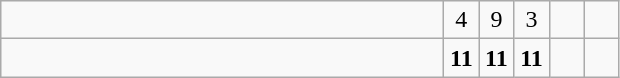<table class="wikitable">
<tr>
<td style="width:18em"></td>
<td align=center style="width:1em">4</td>
<td align=center style="width:1em">9</td>
<td align=center style="width:1em">3</td>
<td align=center style="width:1em"></td>
<td align=center style="width:1em"></td>
</tr>
<tr>
<td style="width:18em"></td>
<td align=center style="width:1em"><strong>11</strong></td>
<td align=center style="width:1em"><strong>11</strong></td>
<td align=center style="width:1em"><strong>11</strong></td>
<td align=center style="width:1em"></td>
<td align=center style="width:1em"></td>
</tr>
</table>
